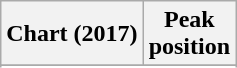<table class="wikitable sortable plainrowheaders" style="text-align:center">
<tr>
<th scope="col">Chart (2017)</th>
<th scope="col">Peak<br> position</th>
</tr>
<tr>
</tr>
<tr>
</tr>
<tr>
</tr>
</table>
